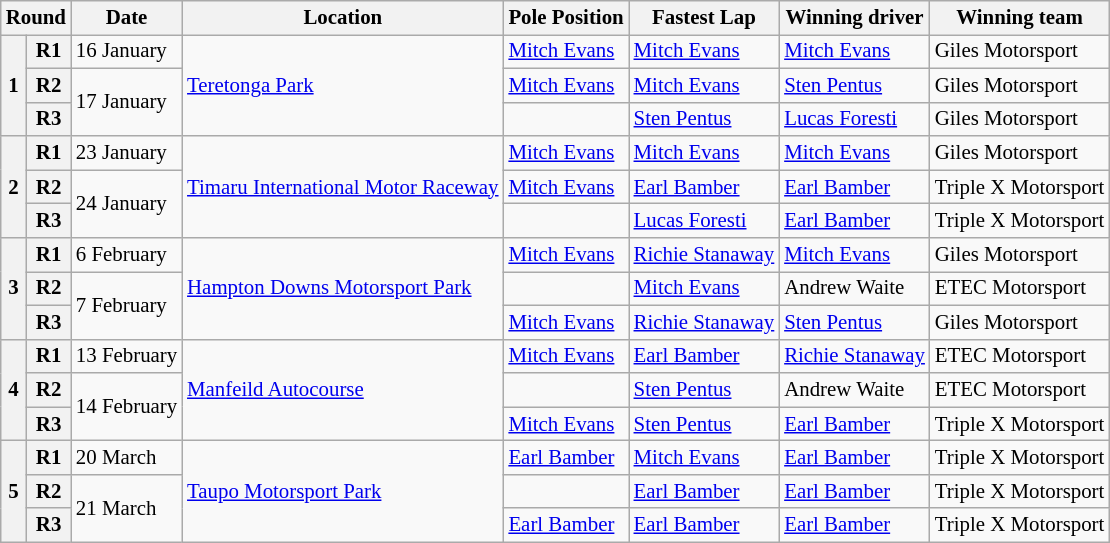<table class="wikitable" style="font-size: 87%">
<tr>
<th colspan=2>Round</th>
<th>Date</th>
<th>Location</th>
<th>Pole Position</th>
<th>Fastest Lap</th>
<th>Winning driver</th>
<th>Winning team</th>
</tr>
<tr>
<th rowspan=3>1</th>
<th>R1</th>
<td>16 January</td>
<td rowspan=3><a href='#'>Teretonga Park</a></td>
<td> <a href='#'>Mitch Evans</a></td>
<td> <a href='#'>Mitch Evans</a></td>
<td> <a href='#'>Mitch Evans</a></td>
<td>Giles Motorsport</td>
</tr>
<tr>
<th>R2</th>
<td rowspan=2>17 January</td>
<td> <a href='#'>Mitch Evans</a></td>
<td> <a href='#'>Mitch Evans</a></td>
<td> <a href='#'>Sten Pentus</a></td>
<td>Giles Motorsport</td>
</tr>
<tr>
<th>R3</th>
<td></td>
<td> <a href='#'>Sten Pentus</a></td>
<td> <a href='#'>Lucas Foresti</a></td>
<td>Giles Motorsport</td>
</tr>
<tr>
<th rowspan=3>2</th>
<th>R1</th>
<td>23 January</td>
<td rowspan=3><a href='#'>Timaru International Motor Raceway</a></td>
<td> <a href='#'>Mitch Evans</a></td>
<td> <a href='#'>Mitch Evans</a></td>
<td> <a href='#'>Mitch Evans</a></td>
<td>Giles Motorsport</td>
</tr>
<tr>
<th>R2</th>
<td rowspan=2>24 January</td>
<td> <a href='#'>Mitch Evans</a></td>
<td> <a href='#'>Earl Bamber</a></td>
<td> <a href='#'>Earl Bamber</a></td>
<td>Triple X Motorsport</td>
</tr>
<tr>
<th>R3</th>
<td></td>
<td> <a href='#'>Lucas Foresti</a></td>
<td> <a href='#'>Earl Bamber</a></td>
<td>Triple X Motorsport</td>
</tr>
<tr>
<th rowspan=3>3</th>
<th>R1</th>
<td>6 February</td>
<td rowspan=3><a href='#'>Hampton Downs Motorsport Park</a></td>
<td> <a href='#'>Mitch Evans</a></td>
<td> <a href='#'>Richie Stanaway</a></td>
<td> <a href='#'>Mitch Evans</a></td>
<td>Giles Motorsport</td>
</tr>
<tr>
<th>R2</th>
<td rowspan=2>7 February</td>
<td></td>
<td> <a href='#'>Mitch Evans</a></td>
<td> Andrew Waite</td>
<td>ETEC Motorsport</td>
</tr>
<tr>
<th>R3</th>
<td> <a href='#'>Mitch Evans</a></td>
<td> <a href='#'>Richie Stanaway</a></td>
<td> <a href='#'>Sten Pentus</a></td>
<td>Giles Motorsport</td>
</tr>
<tr>
<th rowspan=3>4</th>
<th>R1</th>
<td>13 February</td>
<td rowspan=3><a href='#'>Manfeild Autocourse</a></td>
<td> <a href='#'>Mitch Evans</a></td>
<td> <a href='#'>Earl Bamber</a></td>
<td> <a href='#'>Richie Stanaway</a></td>
<td>ETEC Motorsport</td>
</tr>
<tr>
<th>R2</th>
<td rowspan=2>14 February</td>
<td></td>
<td> <a href='#'>Sten Pentus</a></td>
<td> Andrew Waite</td>
<td>ETEC Motorsport</td>
</tr>
<tr>
<th>R3</th>
<td> <a href='#'>Mitch Evans</a></td>
<td> <a href='#'>Sten Pentus</a></td>
<td> <a href='#'>Earl Bamber</a></td>
<td>Triple X Motorsport</td>
</tr>
<tr>
<th rowspan=3>5</th>
<th>R1</th>
<td>20 March</td>
<td rowspan=3><a href='#'>Taupo Motorsport Park</a></td>
<td> <a href='#'>Earl Bamber</a></td>
<td> <a href='#'>Mitch Evans</a></td>
<td> <a href='#'>Earl Bamber</a></td>
<td>Triple X Motorsport</td>
</tr>
<tr>
<th>R2</th>
<td rowspan=2>21 March</td>
<td></td>
<td> <a href='#'>Earl Bamber</a></td>
<td> <a href='#'>Earl Bamber</a></td>
<td>Triple X Motorsport</td>
</tr>
<tr>
<th>R3</th>
<td> <a href='#'>Earl Bamber</a></td>
<td> <a href='#'>Earl Bamber</a></td>
<td> <a href='#'>Earl Bamber</a></td>
<td>Triple X Motorsport</td>
</tr>
</table>
